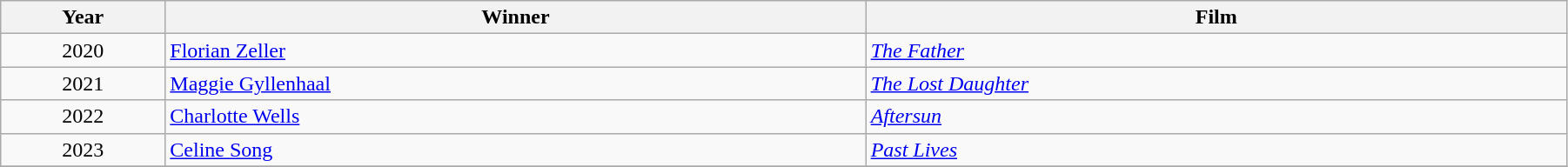<table class="wikitable" width="95%" cellpadding="5">
<tr>
<th width="100"><strong>Year</strong></th>
<th width="450"><strong>Winner</strong></th>
<th width="450"><strong>Film</strong></th>
</tr>
<tr>
<td style="text-align:center;">2020</td>
<td><a href='#'>Florian Zeller</a></td>
<td><em><a href='#'>The Father</a></em></td>
</tr>
<tr>
<td style="text-align:center;">2021</td>
<td><a href='#'>Maggie Gyllenhaal</a></td>
<td><em><a href='#'>The Lost Daughter</a></em></td>
</tr>
<tr>
<td style="text-align:center;">2022</td>
<td><a href='#'>Charlotte Wells</a></td>
<td><em><a href='#'>Aftersun</a></em></td>
</tr>
<tr>
<td style="text-align:center;">2023</td>
<td><a href='#'>Celine Song</a></td>
<td><em><a href='#'>Past Lives</a></em></td>
</tr>
<tr>
</tr>
</table>
